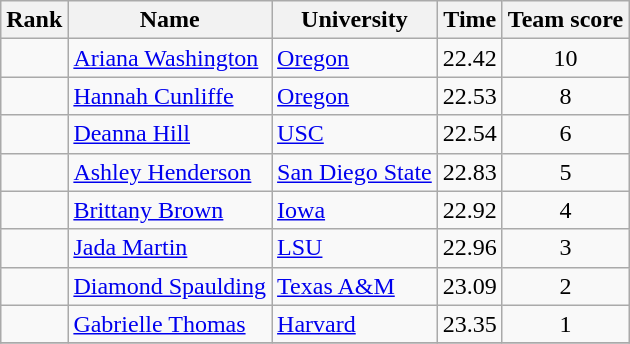<table class="wikitable sortable" style="text-align:center">
<tr>
<th>Rank</th>
<th>Name</th>
<th>University</th>
<th>Time</th>
<th>Team score</th>
</tr>
<tr>
<td></td>
<td align=left><a href='#'>Ariana Washington</a></td>
<td align=left><a href='#'>Oregon</a></td>
<td>22.42</td>
<td>10</td>
</tr>
<tr>
<td></td>
<td align=left><a href='#'>Hannah Cunliffe</a></td>
<td align=left><a href='#'>Oregon</a></td>
<td>22.53</td>
<td>8</td>
</tr>
<tr>
<td></td>
<td align=left><a href='#'>Deanna Hill</a></td>
<td align=left><a href='#'>USC</a></td>
<td>22.54</td>
<td>6</td>
</tr>
<tr>
<td></td>
<td align=left><a href='#'>Ashley Henderson</a></td>
<td align=left><a href='#'>San Diego State</a></td>
<td>22.83</td>
<td>5</td>
</tr>
<tr>
<td></td>
<td align=left><a href='#'>Brittany Brown</a></td>
<td align=left><a href='#'>Iowa</a></td>
<td>22.92</td>
<td>4</td>
</tr>
<tr>
<td></td>
<td align=left><a href='#'>Jada Martin</a></td>
<td align=left><a href='#'>LSU</a></td>
<td>22.96</td>
<td>3</td>
</tr>
<tr>
<td></td>
<td align=left><a href='#'>Diamond Spaulding</a></td>
<td align=left><a href='#'>Texas A&M</a></td>
<td>23.09</td>
<td>2</td>
</tr>
<tr>
<td></td>
<td align=left><a href='#'>Gabrielle Thomas</a></td>
<td align=left><a href='#'>Harvard</a></td>
<td>23.35</td>
<td>1</td>
</tr>
<tr>
</tr>
</table>
